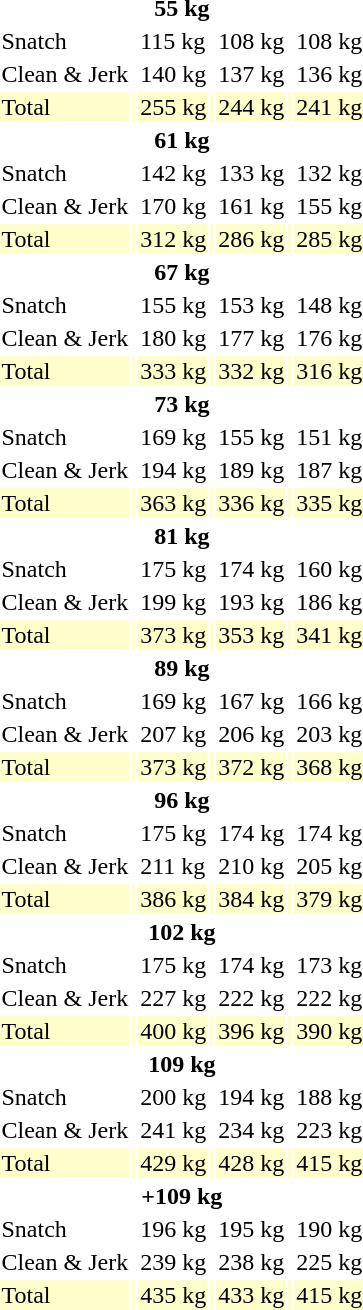<table>
<tr>
<th colspan=7>55 kg</th>
</tr>
<tr>
<td>Snatch</td>
<td></td>
<td>115 kg</td>
<td></td>
<td>108 kg</td>
<td></td>
<td>108 kg</td>
</tr>
<tr>
<td>Clean & Jerk</td>
<td></td>
<td>140 kg</td>
<td></td>
<td>137 kg</td>
<td></td>
<td>136 kg</td>
</tr>
<tr bgcolor=ffffcc>
<td>Total</td>
<td></td>
<td>255 kg</td>
<td></td>
<td>244 kg</td>
<td></td>
<td>241 kg</td>
</tr>
<tr>
<th colspan=7>61 kg</th>
</tr>
<tr>
<td>Snatch</td>
<td></td>
<td>142 kg</td>
<td></td>
<td>133 kg</td>
<td></td>
<td>132 kg</td>
</tr>
<tr>
<td>Clean & Jerk</td>
<td></td>
<td>170 kg</td>
<td></td>
<td>161 kg</td>
<td></td>
<td>155 kg</td>
</tr>
<tr bgcolor=ffffcc>
<td>Total</td>
<td></td>
<td>312 kg</td>
<td></td>
<td>286 kg</td>
<td></td>
<td>285 kg</td>
</tr>
<tr>
<th colspan=7>67 kg</th>
</tr>
<tr>
<td>Snatch</td>
<td></td>
<td>155 kg</td>
<td></td>
<td>153 kg</td>
<td></td>
<td>148 kg</td>
</tr>
<tr>
<td>Clean & Jerk</td>
<td></td>
<td>180 kg</td>
<td></td>
<td>177 kg</td>
<td></td>
<td>176 kg</td>
</tr>
<tr bgcolor=ffffcc>
<td>Total</td>
<td></td>
<td>333 kg</td>
<td></td>
<td>332 kg</td>
<td></td>
<td>316 kg</td>
</tr>
<tr>
<th colspan=7>73 kg</th>
</tr>
<tr>
<td>Snatch</td>
<td></td>
<td>169 kg<br></td>
<td></td>
<td>155 kg</td>
<td></td>
<td>151 kg</td>
</tr>
<tr>
<td>Clean & Jerk</td>
<td></td>
<td>194 kg</td>
<td></td>
<td>189 kg</td>
<td></td>
<td>187 kg</td>
</tr>
<tr bgcolor=ffffcc>
<td>Total</td>
<td></td>
<td>363 kg</td>
<td></td>
<td>336 kg</td>
<td></td>
<td>335 kg</td>
</tr>
<tr>
<th colspan=7>81 kg</th>
</tr>
<tr>
<td>Snatch</td>
<td></td>
<td>175 kg<br></td>
<td></td>
<td>174 kg</td>
<td></td>
<td>160 kg</td>
</tr>
<tr>
<td>Clean & Jerk</td>
<td></td>
<td>199 kg</td>
<td></td>
<td>193 kg</td>
<td></td>
<td>186 kg</td>
</tr>
<tr bgcolor=ffffcc>
<td>Total</td>
<td></td>
<td>373 kg</td>
<td></td>
<td>353 kg</td>
<td></td>
<td>341 kg</td>
</tr>
<tr>
<th colspan=7>89 kg</th>
</tr>
<tr>
<td>Snatch</td>
<td></td>
<td>169 kg</td>
<td></td>
<td>167 kg</td>
<td></td>
<td>166 kg</td>
</tr>
<tr>
<td>Clean & Jerk</td>
<td></td>
<td>207 kg</td>
<td></td>
<td>206 kg</td>
<td></td>
<td>203 kg</td>
</tr>
<tr bgcolor=ffffcc>
<td>Total</td>
<td></td>
<td>373 kg</td>
<td></td>
<td>372 kg</td>
<td></td>
<td>368 kg</td>
</tr>
<tr>
<th colspan=7>96 kg</th>
</tr>
<tr>
<td>Snatch</td>
<td></td>
<td>175 kg</td>
<td></td>
<td>174 kg</td>
<td></td>
<td>174 kg</td>
</tr>
<tr>
<td>Clean & Jerk</td>
<td></td>
<td>211 kg</td>
<td></td>
<td>210 kg</td>
<td></td>
<td>205 kg</td>
</tr>
<tr bgcolor=ffffcc>
<td>Total</td>
<td></td>
<td>386 kg</td>
<td></td>
<td>384 kg</td>
<td></td>
<td>379 kg</td>
</tr>
<tr>
<th colspan=7>102 kg</th>
</tr>
<tr>
<td>Snatch</td>
<td></td>
<td>175 kg</td>
<td></td>
<td>174 kg</td>
<td></td>
<td>173 kg</td>
</tr>
<tr>
<td>Clean & Jerk</td>
<td></td>
<td>227 kg</td>
<td></td>
<td>222 kg</td>
<td></td>
<td>222 kg</td>
</tr>
<tr bgcolor=ffffcc>
<td>Total</td>
<td></td>
<td>400 kg</td>
<td></td>
<td>396 kg</td>
<td></td>
<td>390 kg</td>
</tr>
<tr>
<th colspan=7>109 kg</th>
</tr>
<tr>
<td>Snatch</td>
<td></td>
<td>200 kg<br></td>
<td></td>
<td>194 kg</td>
<td></td>
<td>188 kg</td>
</tr>
<tr>
<td>Clean & Jerk</td>
<td></td>
<td>241 kg<br></td>
<td></td>
<td>234 kg</td>
<td></td>
<td>223 kg</td>
</tr>
<tr bgcolor=ffffcc>
<td>Total</td>
<td></td>
<td>429 kg<br></td>
<td></td>
<td>428 kg</td>
<td></td>
<td>415 kg</td>
</tr>
<tr>
<th colspan=7>+109 kg</th>
</tr>
<tr>
<td>Snatch</td>
<td></td>
<td>196 kg</td>
<td></td>
<td>195 kg</td>
<td></td>
<td>190 kg</td>
</tr>
<tr>
<td>Clean & Jerk</td>
<td></td>
<td>239 kg</td>
<td></td>
<td>238 kg</td>
<td></td>
<td>225 kg</td>
</tr>
<tr bgcolor=ffffcc>
<td>Total</td>
<td></td>
<td>435 kg</td>
<td></td>
<td>433 kg</td>
<td></td>
<td>415 kg</td>
</tr>
</table>
